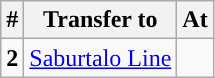<table class="wikitable" style="border-collapse: collapse; text-align: left;">
<tr>
<th>#</th>
<th>Transfer to</th>
<th>At</th>
</tr>
<tr>
<td style="background:#"><strong>2</strong></td>
<td style="text-align: left;"><a href='#'>Saburtalo Line</a></td>
<td></td>
</tr>
</table>
